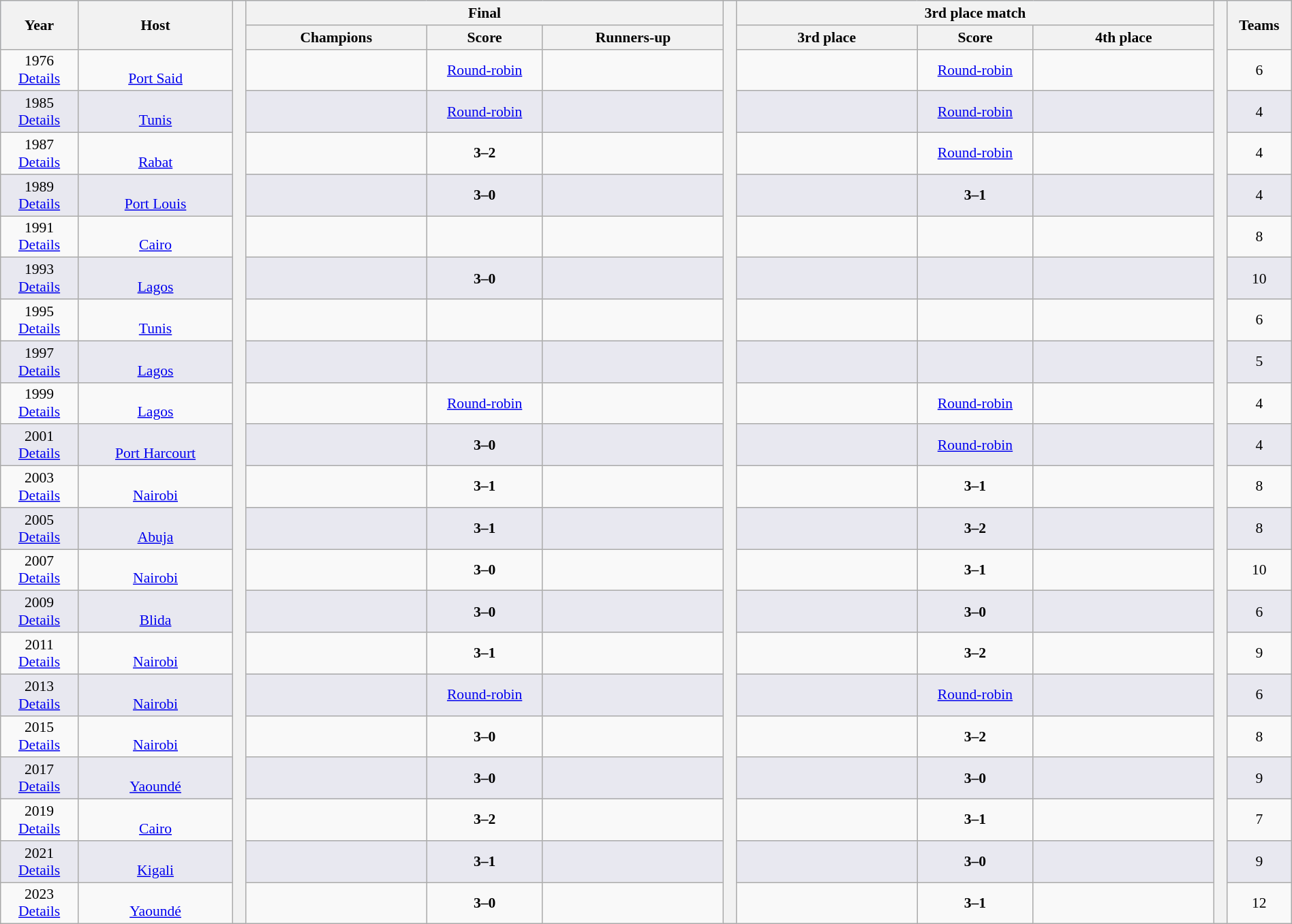<table class="wikitable" style="font-size:90%; width: 100%; text-align: center;">
<tr bgcolor=#c1d8ff>
<th rowspan=2 width=6%>Year</th>
<th rowspan=2 width=12%>Host</th>
<th width=1% rowspan=23 bgcolor=ffffff></th>
<th colspan=3>Final</th>
<th width=1% rowspan=23 bgcolor=ffffff></th>
<th colspan=3>3rd place match</th>
<th width=1% rowspan=23 bgcolor=#ffffff></th>
<th rowspan=2 width=5%>Teams</th>
</tr>
<tr bgcolor=#efefef>
<th width=14%>Champions</th>
<th width=9%>Score</th>
<th width=14%>Runners-up</th>
<th width=14%>3rd place</th>
<th width=9%>Score</th>
<th width=14%>4th place</th>
</tr>
<tr>
<td>1976<br><a href='#'>Details</a></td>
<td><br><a href='#'>Port Said</a></td>
<td><strong></strong></td>
<td><a href='#'>Round-robin</a></td>
<td></td>
<td></td>
<td><a href='#'>Round-robin</a></td>
<td></td>
<td>6</td>
</tr>
<tr bgcolor=#E8E8F0>
<td>1985<br><a href='#'>Details</a></td>
<td><br><a href='#'>Tunis</a></td>
<td><strong></strong></td>
<td><a href='#'>Round-robin</a></td>
<td></td>
<td></td>
<td><a href='#'>Round-robin</a></td>
<td></td>
<td>4</td>
</tr>
<tr>
<td>1987<br><a href='#'>Details</a></td>
<td><br><a href='#'>Rabat</a></td>
<td><strong></strong></td>
<td><strong>3–2</strong></td>
<td></td>
<td></td>
<td><a href='#'>Round-robin</a></td>
<td></td>
<td>4</td>
</tr>
<tr bgcolor=#E8E8F0>
<td>1989<br><a href='#'>Details</a></td>
<td><br><a href='#'>Port Louis</a></td>
<td><strong></strong></td>
<td><strong>3–0</strong></td>
<td></td>
<td></td>
<td><strong>3–1</strong></td>
<td></td>
<td>4</td>
</tr>
<tr>
<td>1991<br><a href='#'>Details</a></td>
<td><br><a href='#'>Cairo</a></td>
<td><strong></strong></td>
<td></td>
<td></td>
<td></td>
<td></td>
<td></td>
<td>8</td>
</tr>
<tr bgcolor=#E8E8F0>
<td>1993<br><a href='#'>Details</a></td>
<td><br><a href='#'>Lagos</a></td>
<td><strong></strong></td>
<td><strong>3–0</strong></td>
<td></td>
<td></td>
<td></td>
<td></td>
<td>10</td>
</tr>
<tr>
<td>1995<br><a href='#'>Details</a></td>
<td><br><a href='#'>Tunis</a></td>
<td><strong></strong></td>
<td></td>
<td></td>
<td></td>
<td></td>
<td></td>
<td>6</td>
</tr>
<tr bgcolor=#E8E8F0>
<td>1997<br><a href='#'>Details</a></td>
<td><br><a href='#'>Lagos</a></td>
<td><strong></strong></td>
<td></td>
<td></td>
<td></td>
<td></td>
<td></td>
<td>5</td>
</tr>
<tr>
<td>1999<br><a href='#'>Details</a></td>
<td><br><a href='#'>Lagos</a></td>
<td><strong></strong></td>
<td><a href='#'>Round-robin</a></td>
<td></td>
<td></td>
<td><a href='#'>Round-robin</a></td>
<td></td>
<td>4</td>
</tr>
<tr bgcolor=#E8E8F0>
<td>2001<br><a href='#'>Details</a></td>
<td><br><a href='#'>Port Harcourt</a></td>
<td><strong></strong></td>
<td><strong>3–0</strong></td>
<td></td>
<td></td>
<td><a href='#'>Round-robin</a></td>
<td></td>
<td>4</td>
</tr>
<tr>
<td>2003<br><a href='#'>Details</a></td>
<td><br><a href='#'>Nairobi</a></td>
<td><strong></strong></td>
<td><strong>3–1</strong></td>
<td></td>
<td></td>
<td><strong>3–1</strong></td>
<td></td>
<td>8</td>
</tr>
<tr bgcolor=#E8E8F0>
<td>2005<br><a href='#'>Details</a></td>
<td><br><a href='#'>Abuja</a></td>
<td><strong></strong></td>
<td><strong>3–1</strong></td>
<td></td>
<td></td>
<td><strong>3–2</strong></td>
<td></td>
<td>8</td>
</tr>
<tr>
<td>2007<br><a href='#'>Details</a></td>
<td><br><a href='#'>Nairobi</a></td>
<td><strong></strong></td>
<td><strong>3–0</strong></td>
<td></td>
<td></td>
<td><strong>3–1</strong></td>
<td></td>
<td>10</td>
</tr>
<tr bgcolor=#E8E8F0>
<td>2009<br><a href='#'>Details</a></td>
<td><br><a href='#'>Blida</a></td>
<td><strong></strong></td>
<td><strong>3–0</strong></td>
<td></td>
<td></td>
<td><strong>3–0</strong></td>
<td></td>
<td>6</td>
</tr>
<tr>
<td>2011<br><a href='#'>Details</a></td>
<td><br><a href='#'>Nairobi</a></td>
<td><strong></strong></td>
<td><strong>3–1</strong></td>
<td></td>
<td></td>
<td><strong>3–2</strong></td>
<td></td>
<td>9</td>
</tr>
<tr bgcolor=#E8E8F0>
<td>2013<br><a href='#'>Details</a></td>
<td><br><a href='#'>Nairobi</a></td>
<td><strong></strong></td>
<td><a href='#'>Round-robin</a></td>
<td></td>
<td></td>
<td><a href='#'>Round-robin</a></td>
<td></td>
<td>6</td>
</tr>
<tr>
<td>2015<br><a href='#'>Details</a></td>
<td><br><a href='#'>Nairobi</a></td>
<td><strong></strong></td>
<td><strong>3–0</strong></td>
<td></td>
<td></td>
<td><strong>3–2</strong></td>
<td></td>
<td>8</td>
</tr>
<tr bgcolor=#E8E8F0>
<td>2017<br><a href='#'>Details</a></td>
<td><br><a href='#'>Yaoundé</a></td>
<td><strong></strong></td>
<td><strong>3–0</strong></td>
<td></td>
<td></td>
<td><strong>3–0</strong></td>
<td></td>
<td>9</td>
</tr>
<tr>
<td>2019<br><a href='#'>Details</a></td>
<td><br><a href='#'>Cairo</a></td>
<td><strong></strong></td>
<td><strong>3–2</strong></td>
<td></td>
<td></td>
<td><strong>3–1</strong></td>
<td></td>
<td>7</td>
</tr>
<tr bgcolor=#E8E8F0>
<td>2021<br><a href='#'>Details</a></td>
<td><br><a href='#'>Kigali</a></td>
<td><strong></strong></td>
<td><strong>3–1</strong></td>
<td></td>
<td></td>
<td><strong>3–0</strong></td>
<td></td>
<td>9</td>
</tr>
<tr>
<td>2023<br><a href='#'>Details</a></td>
<td><br><a href='#'>Yaoundé</a></td>
<td><strong></strong></td>
<td><strong>3–0</strong></td>
<td></td>
<td></td>
<td><strong>3–1</strong></td>
<td></td>
<td>12</td>
</tr>
</table>
